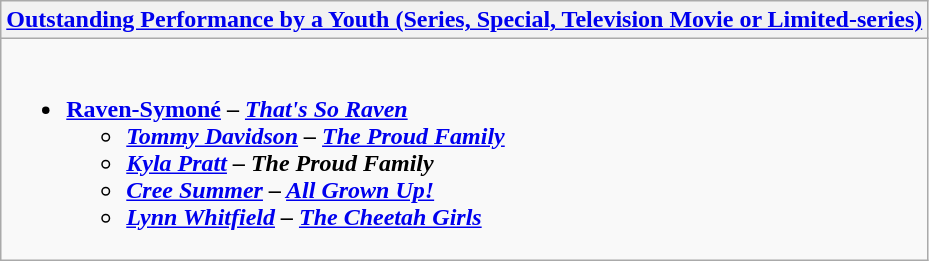<table class="wikitable" style="width=72%">
<tr>
<th colspan="2" style="width=50%"><a href='#'>Outstanding Performance by a Youth (Series, Special, Television Movie or Limited-series)</a></th>
</tr>
<tr>
<td colspan="2" valign="top"><br><ul><li><strong><a href='#'>Raven-Symoné</a> – <em><a href='#'>That's So Raven</a><strong><em><ul><li><a href='#'>Tommy Davidson</a> </em>– <a href='#'>The Proud Family</a><em></li><li><a href='#'>Kyla Pratt</a> </em>– The Proud Family<em></li><li><a href='#'>Cree Summer</a> </em>– <a href='#'>All Grown Up!</a><em></li><li><a href='#'>Lynn Whitfield</a> </em>– <a href='#'>The Cheetah Girls</a> <em></li></ul></li></ul></td>
</tr>
</table>
